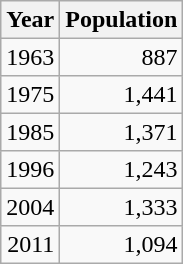<table class="wikitable" style="line-height:1.1em;">
<tr>
<th>Year</th>
<th>Population</th>
</tr>
<tr align="right">
<td>1963</td>
<td>887</td>
</tr>
<tr align="right">
<td>1975</td>
<td>1,441</td>
</tr>
<tr align="right">
<td>1985</td>
<td>1,371</td>
</tr>
<tr align="right">
<td>1996</td>
<td>1,243</td>
</tr>
<tr align="right">
<td>2004</td>
<td>1,333</td>
</tr>
<tr align="right">
<td>2011</td>
<td>1,094</td>
</tr>
</table>
